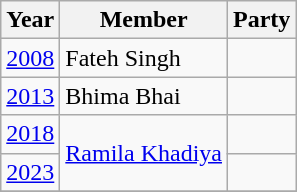<table class="wikitable sortable">
<tr>
<th>Year</th>
<th>Member</th>
<th colspan=2>Party</th>
</tr>
<tr>
<td><a href='#'>2008</a></td>
<td>Fateh Singh</td>
<td></td>
</tr>
<tr>
<td><a href='#'>2013</a></td>
<td>Bhima Bhai</td>
<td></td>
</tr>
<tr>
<td><a href='#'>2018</a></td>
<td rowspan=2><a href='#'>Ramila Khadiya</a></td>
<td></td>
</tr>
<tr>
<td><a href='#'>2023</a></td>
<td></td>
</tr>
<tr>
</tr>
</table>
